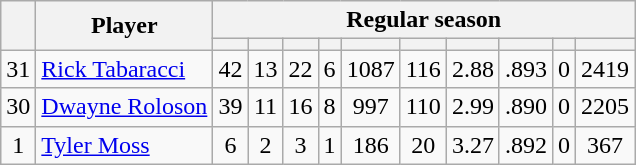<table class="wikitable plainrowheaders" style="text-align:center;">
<tr>
<th scope="col" rowspan="2"></th>
<th scope="col" rowspan="2">Player</th>
<th scope=colgroup colspan=10>Regular season</th>
</tr>
<tr>
<th scope="col"></th>
<th scope="col"></th>
<th scope="col"></th>
<th scope="col"></th>
<th scope="col"></th>
<th scope="col"></th>
<th scope="col"></th>
<th scope="col"></th>
<th scope="col"></th>
<th scope="col"></th>
</tr>
<tr>
<td scope="row">31</td>
<td align="left"><a href='#'>Rick Tabaracci</a></td>
<td>42</td>
<td>13</td>
<td>22</td>
<td>6</td>
<td>1087</td>
<td>116</td>
<td>2.88</td>
<td>.893</td>
<td>0</td>
<td>2419</td>
</tr>
<tr>
<td scope="row">30</td>
<td align="left"><a href='#'>Dwayne Roloson</a></td>
<td>39</td>
<td>11</td>
<td>16</td>
<td>8</td>
<td>997</td>
<td>110</td>
<td>2.99</td>
<td>.890</td>
<td>0</td>
<td>2205</td>
</tr>
<tr>
<td scope="row">1</td>
<td align="left"><a href='#'>Tyler Moss</a></td>
<td>6</td>
<td>2</td>
<td>3</td>
<td>1</td>
<td>186</td>
<td>20</td>
<td>3.27</td>
<td>.892</td>
<td>0</td>
<td>367</td>
</tr>
</table>
